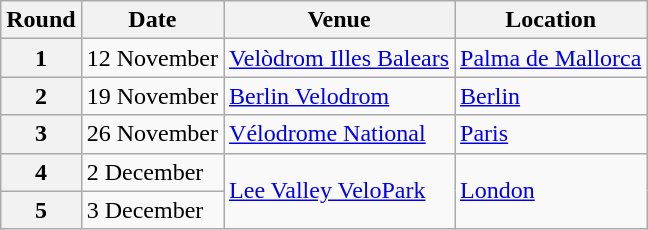<table class="wikitable plainrowheaders">
<tr>
<th>Round</th>
<th>Date</th>
<th>Venue</th>
<th>Location</th>
</tr>
<tr>
<th>1</th>
<td>12 November</td>
<td> <a href='#'>Velòdrom Illes Balears</a></td>
<td><a href='#'>Palma de Mallorca</a></td>
</tr>
<tr>
<th>2</th>
<td>19 November</td>
<td> <a href='#'>Berlin Velodrom</a></td>
<td><a href='#'>Berlin</a></td>
</tr>
<tr>
<th>3</th>
<td>26 November</td>
<td> <a href='#'>Vélodrome National</a></td>
<td><a href='#'>Paris</a></td>
</tr>
<tr>
<th>4</th>
<td>2 December</td>
<td rowspan=2> <a href='#'>Lee Valley VeloPark</a></td>
<td rowspan=2><a href='#'>London</a></td>
</tr>
<tr>
<th>5</th>
<td>3 December</td>
</tr>
</table>
